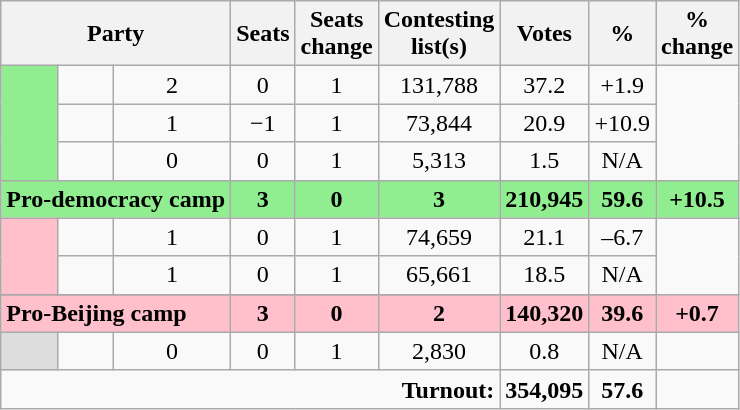<table class="wikitable">
<tr>
<th colspan="3" rowspan="1" align="center">Party</th>
<th align="center">Seats</th>
<th align="center">Seats<br>change</th>
<th align="center">Contesting<br>list(s)</th>
<th align="center">Votes</th>
<th align="center">%</th>
<th align="center">%<br>change</th>
</tr>
<tr>
<td bgcolor="LightGreen" rowspan="3"></td>
<td></td>
<td align="center">2</td>
<td align="center">0</td>
<td align="center">1</td>
<td align="center">131,788</td>
<td align="center">37.2</td>
<td align="center">+1.9</td>
</tr>
<tr>
<td></td>
<td align="center">1</td>
<td align="center">−1</td>
<td align="center">1</td>
<td align="center">73,844</td>
<td align="center">20.9</td>
<td align="center">+10.9</td>
</tr>
<tr>
<td></td>
<td align="center">0</td>
<td align="center">0</td>
<td align="center">1</td>
<td align="center">5,313</td>
<td align="center">1.5</td>
<td align="center">N/A</td>
</tr>
<tr bgcolor="LightGreen">
<td colspan=3><strong>Pro-democracy camp</strong></td>
<td align="center"><strong>3</strong></td>
<td align="center"><strong>0</strong></td>
<td align="center"><strong>3</strong></td>
<td align="center"><strong>210,945</strong></td>
<td align="center"><strong>59.6</strong></td>
<td align="center"><strong>+10.5</strong></td>
</tr>
<tr>
<td bgcolor="Pink" rowspan="2"></td>
<td></td>
<td align="center">1</td>
<td align="center">0</td>
<td align="center">1</td>
<td align="center">74,659</td>
<td align="center">21.1</td>
<td align="center">–6.7</td>
</tr>
<tr>
<td></td>
<td align="center">1</td>
<td align="center">0</td>
<td align="center">1</td>
<td align="center">65,661</td>
<td align="center">18.5</td>
<td align="center">N/A</td>
</tr>
<tr>
</tr>
<tr bgcolor="Pink">
<td colspan=3><strong>Pro-Beijing camp</strong></td>
<td align="center"><strong>3</strong></td>
<td align="center"><strong>0</strong></td>
<td align="center"><strong>2</strong></td>
<td align="center"><strong>140,320</strong></td>
<td align="center"><strong>39.6</strong></td>
<td align="center"><strong>+0.7</strong></td>
</tr>
<tr>
<td bgcolor="#DDDDDD"></td>
<td></td>
<td align="center">0</td>
<td align="center">0</td>
<td align="center">1</td>
<td align="center">2,830</td>
<td align="center">0.8</td>
<td align="center">N/A</td>
</tr>
<tr>
<td colspan="6" rowspan="1" align="right"><strong>Turnout:</strong></td>
<td align="center"><strong>354,095</strong></td>
<td align="center"><strong>57.6</strong></td>
<td align="center"></td>
</tr>
</table>
